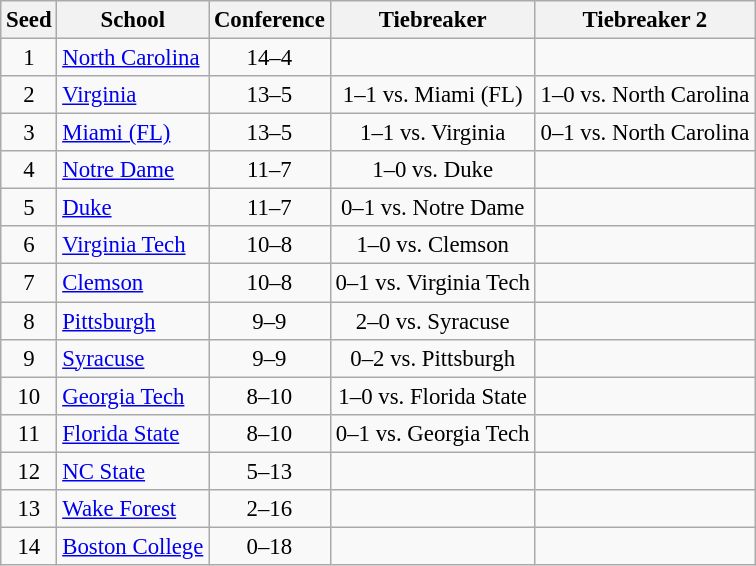<table class="wikitable" style="white-space:nowrap; font-size:95%; text-align:center">
<tr>
<th>Seed</th>
<th>School</th>
<th>Conference</th>
<th>Tiebreaker</th>
<th>Tiebreaker 2</th>
</tr>
<tr>
<td>1</td>
<td align="left"><a href='#'>North Carolina</a></td>
<td>14–4</td>
<td></td>
<td></td>
</tr>
<tr>
<td>2</td>
<td align="left"><a href='#'>Virginia</a></td>
<td>13–5</td>
<td>1–1 vs. Miami (FL)</td>
<td>1–0 vs. North Carolina</td>
</tr>
<tr>
<td>3</td>
<td align="left"><a href='#'>Miami (FL)</a></td>
<td>13–5</td>
<td>1–1 vs. Virginia</td>
<td>0–1 vs. North Carolina</td>
</tr>
<tr>
<td>4</td>
<td align="left"><a href='#'>Notre Dame</a></td>
<td>11–7</td>
<td>1–0 vs. Duke</td>
<td></td>
</tr>
<tr>
<td>5</td>
<td align="left"><a href='#'>Duke</a></td>
<td>11–7</td>
<td>0–1 vs. Notre Dame</td>
<td></td>
</tr>
<tr>
<td>6</td>
<td align="left"><a href='#'>Virginia Tech</a></td>
<td>10–8</td>
<td>1–0 vs. Clemson</td>
<td></td>
</tr>
<tr>
<td>7</td>
<td align="left"><a href='#'>Clemson</a></td>
<td>10–8</td>
<td>0–1 vs. Virginia Tech</td>
<td></td>
</tr>
<tr>
<td>8</td>
<td align="left"><a href='#'>Pittsburgh</a></td>
<td>9–9</td>
<td>2–0 vs. Syracuse</td>
<td></td>
</tr>
<tr>
<td>9</td>
<td align="left"><a href='#'>Syracuse</a></td>
<td>9–9</td>
<td>0–2 vs. Pittsburgh</td>
<td></td>
</tr>
<tr>
<td>10</td>
<td align="left"><a href='#'>Georgia Tech</a></td>
<td>8–10</td>
<td>1–0 vs. Florida State</td>
<td></td>
</tr>
<tr>
<td>11</td>
<td align="left"><a href='#'>Florida State</a></td>
<td>8–10</td>
<td>0–1 vs. Georgia Tech</td>
<td></td>
</tr>
<tr>
<td>12</td>
<td align="left"><a href='#'>NC State</a></td>
<td>5–13</td>
<td></td>
<td></td>
</tr>
<tr>
<td>13</td>
<td align="left"><a href='#'>Wake Forest</a></td>
<td>2–16</td>
<td></td>
<td></td>
</tr>
<tr>
<td>14</td>
<td align="left"><a href='#'>Boston College</a></td>
<td>0–18</td>
<td></td>
<td></td>
</tr>
</table>
